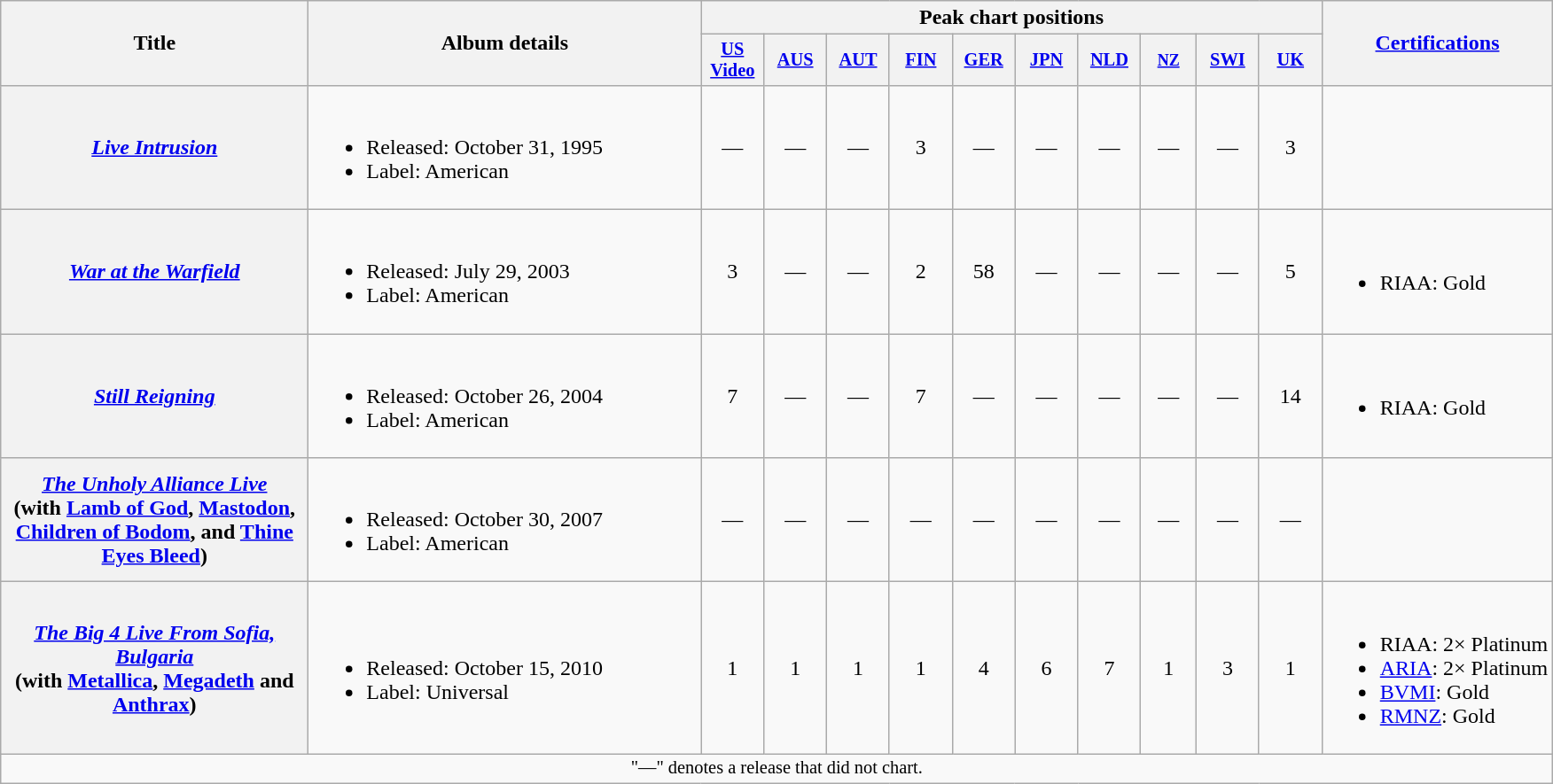<table class="wikitable plainrowheaders">
<tr>
<th scope="col" rowspan="2" style="width:14em;">Title</th>
<th scope="col" rowspan="2" style="width:18em;">Album details</th>
<th scope="col" colspan="10">Peak chart positions</th>
<th scope="col" rowspan="2"><a href='#'>Certifications</a></th>
</tr>
<tr>
<th style="width:3em;font-size:85%"><a href='#'>US<br>Video</a><br></th>
<th style="width:3em;font-size:85%"><a href='#'>AUS</a><br></th>
<th style="width:3em;font-size:85%"><a href='#'>AUT</a><br></th>
<th style="width:3em;font-size:85%"><a href='#'>FIN</a><br></th>
<th style="width:3em;font-size:85%"><a href='#'>GER</a><br></th>
<th style="width:3em;font-size:85%"><a href='#'>JPN</a><br></th>
<th style="width:3em;font-size:85%"><a href='#'>NLD</a><br></th>
<th style="width:3em;font-size:75%"><a href='#'>NZ</a><br></th>
<th style="width:3em;font-size:85%"><a href='#'>SWI</a><br></th>
<th style="width:3em;font-size:85%"><a href='#'>UK</a><br></th>
</tr>
<tr>
<th scope="row"><em><a href='#'>Live Intrusion</a></em></th>
<td><br><ul><li>Released: October 31, 1995</li><li>Label: American</li></ul></td>
<td style="text-align:center;">—</td>
<td style="text-align:center;">—</td>
<td style="text-align:center;">—</td>
<td style="text-align:center;">3</td>
<td style="text-align:center;">—</td>
<td style="text-align:center;">—</td>
<td style="text-align:center;">—</td>
<td style="text-align:center;">—</td>
<td style="text-align:center;">—</td>
<td style="text-align:center;">3</td>
<td></td>
</tr>
<tr>
<th scope="row"><em><a href='#'>War at the Warfield</a></em></th>
<td><br><ul><li>Released: July 29, 2003</li><li>Label: American</li></ul></td>
<td style="text-align:center;">3</td>
<td style="text-align:center;">—</td>
<td style="text-align:center;">—</td>
<td style="text-align:center;">2</td>
<td style="text-align:center;">58</td>
<td style="text-align:center;">—</td>
<td style="text-align:center;">—</td>
<td style="text-align:center;">—</td>
<td style="text-align:center;">—</td>
<td style="text-align:center;">5</td>
<td><br><ul><li>RIAA: Gold</li></ul></td>
</tr>
<tr>
<th scope="row"><em><a href='#'>Still Reigning</a></em></th>
<td><br><ul><li>Released: October 26, 2004</li><li>Label: American</li></ul></td>
<td style="text-align:center;">7</td>
<td style="text-align:center;">—</td>
<td style="text-align:center;">—</td>
<td style="text-align:center;">7</td>
<td style="text-align:center;">—</td>
<td style="text-align:center;">—</td>
<td style="text-align:center;">—</td>
<td style="text-align:center;">—</td>
<td style="text-align:center;">—</td>
<td style="text-align:center;">14</td>
<td><br><ul><li>RIAA: Gold</li></ul></td>
</tr>
<tr>
<th scope="row"><em><a href='#'>The Unholy Alliance Live</a></em><br><span>(with <a href='#'>Lamb of God</a>, <a href='#'>Mastodon</a>, <br><a href='#'>Children of Bodom</a>, and <a href='#'>Thine Eyes Bleed</a>)</span></th>
<td><br><ul><li>Released: October 30, 2007</li><li>Label: American</li></ul></td>
<td style="text-align:center;">—</td>
<td style="text-align:center;">—</td>
<td style="text-align:center;">—</td>
<td style="text-align:center;">—</td>
<td style="text-align:center;">—</td>
<td style="text-align:center;">—</td>
<td style="text-align:center;">—</td>
<td style="text-align:center;">—</td>
<td style="text-align:center;">—</td>
<td style="text-align:center;">—</td>
<td></td>
</tr>
<tr>
<th scope="row"><em><a href='#'>The Big 4 Live From Sofia, Bulgaria</a></em><br><span>(with <a href='#'>Metallica</a>, <a href='#'>Megadeth</a> and <a href='#'>Anthrax</a>)</span></th>
<td><br><ul><li>Released: October 15, 2010</li><li>Label: Universal</li></ul></td>
<td style="text-align:center;">1</td>
<td style="text-align:center;">1</td>
<td style="text-align:center;">1</td>
<td style="text-align:center;">1</td>
<td style="text-align:center;">4</td>
<td style="text-align:center;">6</td>
<td style="text-align:center;">7</td>
<td style="text-align:center;">1</td>
<td style="text-align:center;">3</td>
<td style="text-align:center;">1</td>
<td><br><ul><li>RIAA: 2× Platinum</li><li><a href='#'>ARIA</a>: 2× Platinum</li><li><a href='#'>BVMI</a>: Gold</li><li><a href='#'>RMNZ</a>: Gold</li></ul></td>
</tr>
<tr>
<td colspan="14" style="text-align:center; font-size:85%">"—" denotes a release that did not chart.</td>
</tr>
</table>
